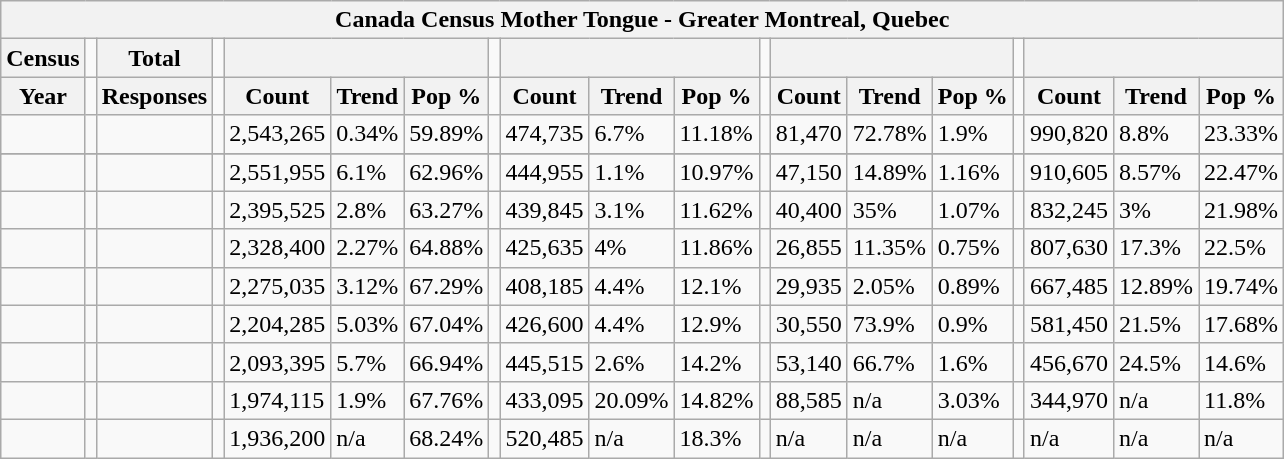<table class="wikitable">
<tr>
<th colspan="19">Canada Census Mother Tongue - Greater Montreal, Quebec</th>
</tr>
<tr>
<th>Census</th>
<td></td>
<th>Total</th>
<td colspan="1"></td>
<th colspan="3"></th>
<td colspan="1"></td>
<th colspan="3"></th>
<td colspan="1"></td>
<th colspan="3"></th>
<td colspan="1"></td>
<th colspan="3"></th>
</tr>
<tr>
<th>Year</th>
<td></td>
<th>Responses</th>
<td></td>
<th>Count</th>
<th>Trend</th>
<th>Pop %</th>
<td></td>
<th>Count</th>
<th>Trend</th>
<th>Pop %</th>
<td></td>
<th>Count</th>
<th>Trend</th>
<th>Pop %</th>
<td></td>
<th>Count</th>
<th>Trend</th>
<th>Pop %</th>
</tr>
<tr>
<td></td>
<td></td>
<td></td>
<td></td>
<td>2,543,265</td>
<td> 0.34%</td>
<td>59.89%</td>
<td></td>
<td>474,735</td>
<td> 6.7%</td>
<td>11.18%</td>
<td></td>
<td>81,470</td>
<td> 72.78%</td>
<td>1.9%</td>
<td></td>
<td>990,820</td>
<td> 8.8%</td>
<td>23.33%</td>
</tr>
<tr>
</tr>
<tr>
<td></td>
<td></td>
<td></td>
<td></td>
<td>2,551,955</td>
<td> 6.1%</td>
<td>62.96%</td>
<td></td>
<td>444,955</td>
<td> 1.1%</td>
<td>10.97%</td>
<td></td>
<td>47,150</td>
<td> 14.89%</td>
<td>1.16%</td>
<td></td>
<td>910,605</td>
<td> 8.57%</td>
<td>22.47%</td>
</tr>
<tr>
<td></td>
<td></td>
<td></td>
<td></td>
<td>2,395,525</td>
<td> 2.8%</td>
<td>63.27%</td>
<td></td>
<td>439,845</td>
<td> 3.1%</td>
<td>11.62%</td>
<td></td>
<td>40,400</td>
<td> 35%</td>
<td>1.07%</td>
<td></td>
<td>832,245</td>
<td> 3%</td>
<td>21.98%</td>
</tr>
<tr>
<td></td>
<td></td>
<td></td>
<td></td>
<td>2,328,400</td>
<td> 2.27%</td>
<td>64.88%</td>
<td></td>
<td>425,635</td>
<td> 4%</td>
<td>11.86%</td>
<td></td>
<td>26,855</td>
<td> 11.35%</td>
<td>0.75%</td>
<td></td>
<td>807,630</td>
<td> 17.3%</td>
<td>22.5%</td>
</tr>
<tr>
<td></td>
<td></td>
<td></td>
<td></td>
<td>2,275,035</td>
<td> 3.12%</td>
<td>67.29%</td>
<td></td>
<td>408,185</td>
<td> 4.4%</td>
<td>12.1%</td>
<td></td>
<td>29,935</td>
<td> 2.05%</td>
<td>0.89%</td>
<td></td>
<td>667,485</td>
<td> 12.89%</td>
<td>19.74%</td>
</tr>
<tr>
<td></td>
<td></td>
<td></td>
<td></td>
<td>2,204,285</td>
<td> 5.03%</td>
<td>67.04%</td>
<td></td>
<td>426,600</td>
<td> 4.4%</td>
<td>12.9%</td>
<td></td>
<td>30,550</td>
<td> 73.9%</td>
<td>0.9%</td>
<td></td>
<td>581,450</td>
<td> 21.5%</td>
<td>17.68%</td>
</tr>
<tr>
<td></td>
<td></td>
<td></td>
<td></td>
<td>2,093,395</td>
<td> 5.7%</td>
<td>66.94%</td>
<td></td>
<td>445,515</td>
<td> 2.6%</td>
<td>14.2%</td>
<td></td>
<td>53,140</td>
<td> 66.7%</td>
<td>1.6%</td>
<td></td>
<td>456,670</td>
<td> 24.5%</td>
<td>14.6%</td>
</tr>
<tr>
<td></td>
<td></td>
<td></td>
<td></td>
<td>1,974,115</td>
<td> 1.9%</td>
<td>67.76%</td>
<td></td>
<td>433,095</td>
<td> 20.09%</td>
<td>14.82%</td>
<td></td>
<td>88,585</td>
<td>n/a</td>
<td>3.03%</td>
<td></td>
<td>344,970</td>
<td>n/a</td>
<td>11.8%</td>
</tr>
<tr>
<td></td>
<td></td>
<td></td>
<td></td>
<td>1,936,200</td>
<td>n/a</td>
<td>68.24%</td>
<td></td>
<td>520,485</td>
<td>n/a</td>
<td>18.3%</td>
<td></td>
<td>n/a</td>
<td>n/a</td>
<td>n/a</td>
<td></td>
<td>n/a</td>
<td>n/a</td>
<td>n/a</td>
</tr>
</table>
